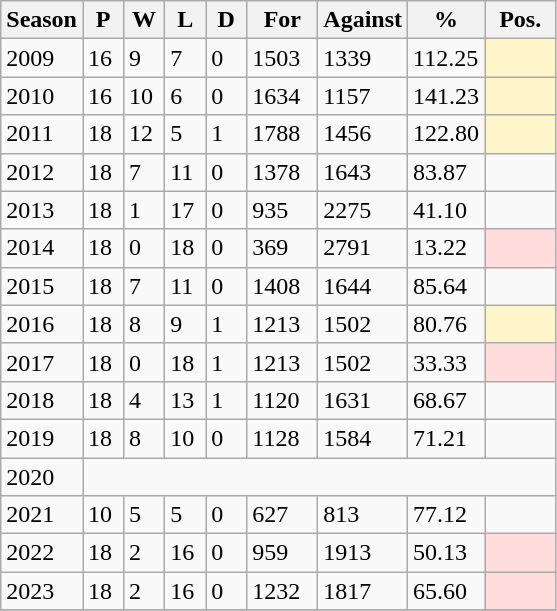<table class="wikitable">
<tr>
<th style="width:40px;">Season</th>
<th style="width:20px;">P</th>
<th style="width:20px;">W</th>
<th style="width:20px;">L</th>
<th style="width:20px;">D</th>
<th style="width:40px;">For</th>
<th style="width:40px;">Against</th>
<th style="width:40px;">%</th>
<th style="width:40px;">Pos.</th>
</tr>
<tr>
<td>2009</td>
<td>16</td>
<td>9</td>
<td>7</td>
<td>0</td>
<td>1503</td>
<td>1339</td>
<td>112.25</td>
<td style="background:#fff5ca;"></td>
</tr>
<tr>
<td>2010</td>
<td>16</td>
<td>10</td>
<td>6</td>
<td>0</td>
<td>1634</td>
<td>1157</td>
<td>141.23</td>
<td style="background:#fff5ca;"></td>
</tr>
<tr>
<td>2011</td>
<td>18</td>
<td>12</td>
<td>5</td>
<td>1</td>
<td>1788</td>
<td>1456</td>
<td>122.80</td>
<td style="background:#fff5ca;"></td>
</tr>
<tr>
<td>2012</td>
<td>18</td>
<td>7</td>
<td>11</td>
<td>0</td>
<td>1378</td>
<td>1643</td>
<td>83.87</td>
<td></td>
</tr>
<tr>
<td>2013</td>
<td>18</td>
<td>1</td>
<td>17</td>
<td>0</td>
<td>935</td>
<td>2275</td>
<td>41.10</td>
<td></td>
</tr>
<tr>
<td>2014</td>
<td>18</td>
<td>0</td>
<td>18</td>
<td>0</td>
<td>369</td>
<td>2791</td>
<td>13.22</td>
<td style="background:#fdd;"></td>
</tr>
<tr>
<td>2015</td>
<td>18</td>
<td>7</td>
<td>11</td>
<td>0</td>
<td>1408</td>
<td>1644</td>
<td>85.64</td>
<td></td>
</tr>
<tr>
<td>2016</td>
<td>18</td>
<td>8</td>
<td>9</td>
<td>1</td>
<td>1213</td>
<td>1502</td>
<td>80.76</td>
<td style="background:#fff5ca;"></td>
</tr>
<tr>
<td>2017</td>
<td>18</td>
<td>0</td>
<td>18</td>
<td>1</td>
<td>1213</td>
<td>1502</td>
<td>33.33</td>
<td style="background:#fdd;"></td>
</tr>
<tr>
<td>2018</td>
<td>18</td>
<td>4</td>
<td>13</td>
<td>1</td>
<td>1120</td>
<td>1631</td>
<td>68.67</td>
<td></td>
</tr>
<tr>
<td>2019</td>
<td>18</td>
<td>8</td>
<td>10</td>
<td>0</td>
<td>1128</td>
<td>1584</td>
<td>71.21</td>
<td></td>
</tr>
<tr>
<td>2020</td>
<td colspan = 8></td>
</tr>
<tr>
<td>2021</td>
<td>10</td>
<td>5</td>
<td>5</td>
<td>0</td>
<td>627</td>
<td>813</td>
<td>77.12</td>
<td></td>
</tr>
<tr>
<td>2022</td>
<td>18</td>
<td>2</td>
<td>16</td>
<td>0</td>
<td>959</td>
<td>1913</td>
<td>50.13</td>
<td style="background:#fdd;"></td>
</tr>
<tr>
<td>2023</td>
<td>18</td>
<td>2</td>
<td>16</td>
<td>0</td>
<td>1232</td>
<td>1817</td>
<td>65.60</td>
<td style="background:#fdd;"></td>
</tr>
<tr>
</tr>
</table>
